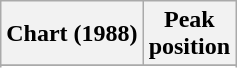<table class="wikitable sortable plainrowheaders" style="text-align:center">
<tr>
<th scope="col">Chart (1988)</th>
<th scope="col">Peak<br>position</th>
</tr>
<tr>
</tr>
<tr>
</tr>
</table>
